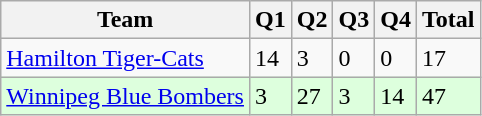<table class="wikitable">
<tr>
<th>Team</th>
<th>Q1</th>
<th>Q2</th>
<th>Q3</th>
<th>Q4</th>
<th>Total</th>
</tr>
<tr>
<td><a href='#'>Hamilton Tiger-Cats</a></td>
<td>14</td>
<td>3</td>
<td>0</td>
<td>0</td>
<td>17</td>
</tr>
<tr style="background-color:#ddffdd">
<td><a href='#'>Winnipeg Blue Bombers</a></td>
<td>3</td>
<td>27</td>
<td>3</td>
<td>14</td>
<td>47</td>
</tr>
</table>
